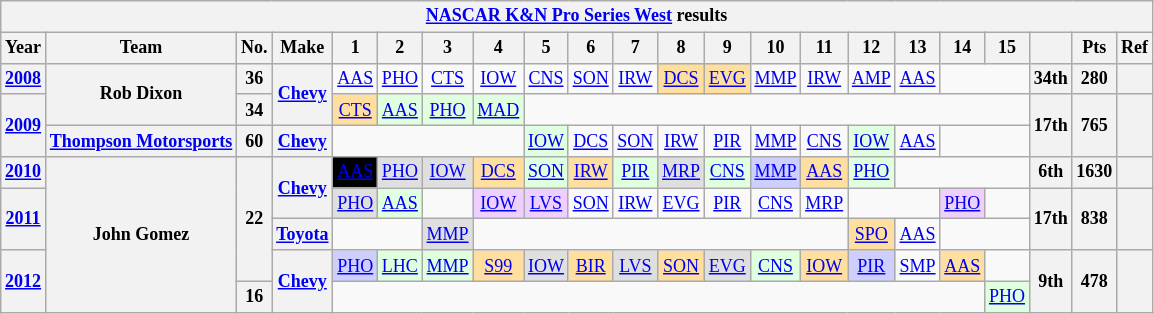<table class="wikitable" style="text-align:center; font-size:75%">
<tr>
<th colspan=23><a href='#'>NASCAR K&N Pro Series West</a> results</th>
</tr>
<tr>
<th>Year</th>
<th>Team</th>
<th>No.</th>
<th>Make</th>
<th>1</th>
<th>2</th>
<th>3</th>
<th>4</th>
<th>5</th>
<th>6</th>
<th>7</th>
<th>8</th>
<th>9</th>
<th>10</th>
<th>11</th>
<th>12</th>
<th>13</th>
<th>14</th>
<th>15</th>
<th></th>
<th>Pts</th>
<th>Ref</th>
</tr>
<tr>
<th><a href='#'>2008</a></th>
<th rowspan=2>Rob Dixon</th>
<th>36</th>
<th rowspan=2><a href='#'>Chevy</a></th>
<td><a href='#'>AAS</a></td>
<td><a href='#'>PHO</a></td>
<td><a href='#'>CTS</a></td>
<td><a href='#'>IOW</a></td>
<td><a href='#'>CNS</a></td>
<td><a href='#'>SON</a></td>
<td><a href='#'>IRW</a></td>
<td style="background:#FFDF9F;"><a href='#'>DCS</a><br></td>
<td style="background:#FFDF9F;"><a href='#'>EVG</a><br></td>
<td><a href='#'>MMP</a></td>
<td><a href='#'>IRW</a></td>
<td><a href='#'>AMP</a></td>
<td><a href='#'>AAS</a></td>
<td colspan=2></td>
<th>34th</th>
<th>280</th>
<th></th>
</tr>
<tr>
<th rowspan=2><a href='#'>2009</a></th>
<th>34</th>
<td style="background:#FFDF9F;"><a href='#'>CTS</a><br></td>
<td style="background:#DFFFDF;"><a href='#'>AAS</a><br></td>
<td style="background:#DFFFDF;"><a href='#'>PHO</a><br></td>
<td style="background:#DFFFDF;"><a href='#'>MAD</a><br></td>
<td colspan=11></td>
<th rowspan=2>17th</th>
<th rowspan=2>765</th>
<th rowspan=2></th>
</tr>
<tr>
<th><a href='#'>Thompson Motorsports</a></th>
<th>60</th>
<th><a href='#'>Chevy</a></th>
<td colspan=4></td>
<td style="background:#DFFFDF;"><a href='#'>IOW</a><br></td>
<td><a href='#'>DCS</a></td>
<td><a href='#'>SON</a></td>
<td><a href='#'>IRW</a></td>
<td><a href='#'>PIR</a></td>
<td><a href='#'>MMP</a></td>
<td><a href='#'>CNS</a></td>
<td style="background:#DFFFDF;"><a href='#'>IOW</a><br></td>
<td><a href='#'>AAS</a></td>
<td colspan=2></td>
</tr>
<tr>
<th><a href='#'>2010</a></th>
<th rowspan=5>John Gomez</th>
<th rowspan=4>22</th>
<th rowspan=2><a href='#'>Chevy</a></th>
<td style="background-color:#000000;color:white;"><a href='#'><span>AAS</span></a><br></td>
<td style="background:#DFDFDF;"><a href='#'>PHO</a><br></td>
<td style="background:#DFDFDF;"><a href='#'>IOW</a><br></td>
<td style="background:#FFDF9F;"><a href='#'>DCS</a><br></td>
<td style="background:#DFFFDF;"><a href='#'>SON</a><br></td>
<td style="background:#FFDF9F;"><a href='#'>IRW</a><br></td>
<td style="background:#DFFFDF;"><a href='#'>PIR</a><br></td>
<td style="background:#DFDFDF;"><a href='#'>MRP</a><br></td>
<td style="background:#DFFFDF;"><a href='#'>CNS</a><br></td>
<td style="background:#CFCFFF;"><a href='#'>MMP</a><br></td>
<td style="background:#FFDF9F;"><a href='#'>AAS</a><br></td>
<td style="background:#DFFFDF;"><a href='#'>PHO</a><br></td>
<td colspan=3></td>
<th>6th</th>
<th>1630</th>
<th></th>
</tr>
<tr>
<th rowspan=2><a href='#'>2011</a></th>
<td style="background:#DFDFDF;"><a href='#'>PHO</a><br></td>
<td style="background:#DFFFDF;"><a href='#'>AAS</a><br></td>
<td></td>
<td style="background:#EFCFFF;"><a href='#'>IOW</a><br></td>
<td style="background:#EFCFFF;"><a href='#'>LVS</a><br></td>
<td><a href='#'>SON</a></td>
<td><a href='#'>IRW</a></td>
<td><a href='#'>EVG</a></td>
<td><a href='#'>PIR</a></td>
<td><a href='#'>CNS</a></td>
<td><a href='#'>MRP</a></td>
<td colspan=2></td>
<td style="background:#EFCFFF;"><a href='#'>PHO</a><br></td>
<td></td>
<th rowspan=2>17th</th>
<th rowspan=2>838</th>
<th rowspan=2></th>
</tr>
<tr>
<th><a href='#'>Toyota</a></th>
<td colspan=2></td>
<td style="background:#DFDFDF;"><a href='#'>MMP</a><br></td>
<td colspan=8></td>
<td style="background:#FFDF9F;"><a href='#'>SPO</a><br></td>
<td><a href='#'>AAS</a></td>
<td colspan=2></td>
</tr>
<tr>
<th rowspan=2><a href='#'>2012</a></th>
<th rowspan=2><a href='#'>Chevy</a></th>
<td style="background:#CFCFFF;"><a href='#'>PHO</a><br></td>
<td style="background:#DFFFDF;"><a href='#'>LHC</a><br></td>
<td style="background:#DFFFDF;"><a href='#'>MMP</a><br></td>
<td style="background:#FFDF9F;"><a href='#'>S99</a><br></td>
<td style="background:#DFDFDF;"><a href='#'>IOW</a><br></td>
<td style="background:#FFDF9F;"><a href='#'>BIR</a><br></td>
<td style="background:#DFDFDF;"><a href='#'>LVS</a><br></td>
<td style="background:#FFDF9F;"><a href='#'>SON</a><br></td>
<td style="background:#DFDFDF;"><a href='#'>EVG</a><br></td>
<td style="background:#DFFFDF;"><a href='#'>CNS</a><br></td>
<td style="background:#FFDF9F;"><a href='#'>IOW</a><br></td>
<td style="background:#CFCFFF;"><a href='#'>PIR</a><br></td>
<td><a href='#'>SMP</a></td>
<td style="background:#FFDF9F;"><a href='#'>AAS</a><br></td>
<td></td>
<th rowspan=2>9th</th>
<th rowspan=2>478</th>
<th rowspan=2></th>
</tr>
<tr>
<th>16</th>
<td colspan=14></td>
<td style="background:#DFFFDF;"><a href='#'>PHO</a><br></td>
</tr>
</table>
